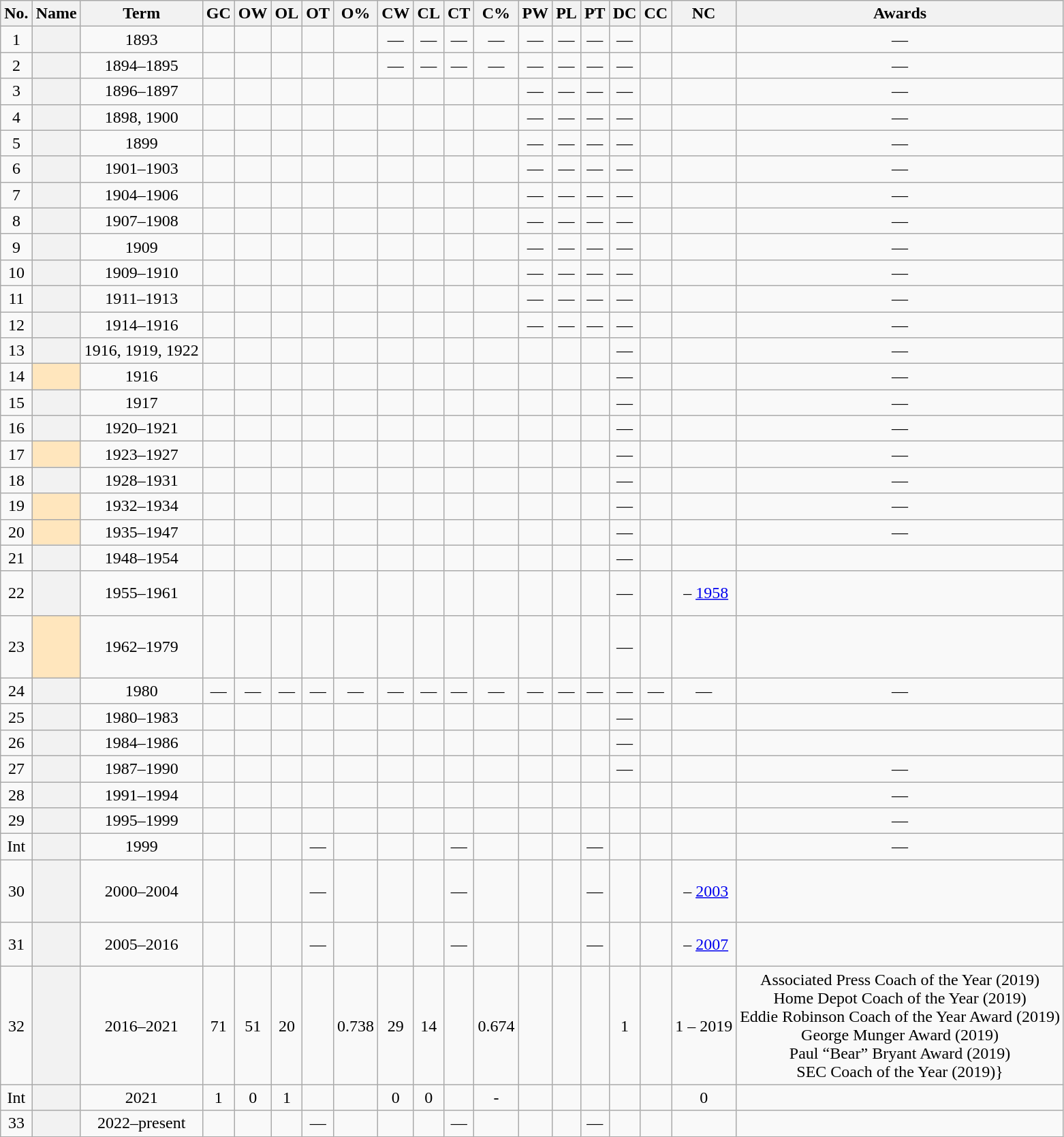<table class="wikitable sortable" style="text-align:center">
<tr>
<th scope="col" class="unsortable">No.</th>
<th scope="col">Name</th>
<th scope="col">Term<br></th>
<th scope="col">GC</th>
<th scope="col">OW</th>
<th scope="col">OL</th>
<th scope="col">OT</th>
<th scope="col">O%</th>
<th scope="col">CW</th>
<th scope="col">CL</th>
<th scope="col">CT</th>
<th scope="col">C%</th>
<th scope="col">PW</th>
<th scope="col">PL</th>
<th scope="col">PT</th>
<th scope="col">DC<br></th>
<th scope="col">CC</th>
<th scope="col">NC</th>
<th scope="col" class="unsortable">Awards</th>
</tr>
<tr>
<td>1</td>
<th scope="row"></th>
<td>1893</td>
<td></td>
<td></td>
<td></td>
<td></td>
<td></td>
<td>—</td>
<td>—</td>
<td>—</td>
<td>—</td>
<td>—</td>
<td>—</td>
<td>—</td>
<td>—</td>
<td></td>
<td></td>
<td>—</td>
</tr>
<tr>
<td>2</td>
<th scope="row"></th>
<td>1894–1895</td>
<td></td>
<td></td>
<td></td>
<td></td>
<td></td>
<td>—</td>
<td>—</td>
<td>—</td>
<td>—</td>
<td>—</td>
<td>—</td>
<td>—</td>
<td>—</td>
<td></td>
<td></td>
<td>—</td>
</tr>
<tr>
<td>3</td>
<th scope="row"></th>
<td>1896–1897</td>
<td></td>
<td></td>
<td></td>
<td></td>
<td></td>
<td></td>
<td></td>
<td></td>
<td></td>
<td>—</td>
<td>—</td>
<td>—</td>
<td>—</td>
<td></td>
<td></td>
<td>—</td>
</tr>
<tr>
<td>4</td>
<th scope="row"></th>
<td>1898, 1900</td>
<td></td>
<td></td>
<td></td>
<td></td>
<td></td>
<td></td>
<td></td>
<td></td>
<td></td>
<td>—</td>
<td>—</td>
<td>—</td>
<td>—</td>
<td></td>
<td></td>
<td>—</td>
</tr>
<tr>
<td>5</td>
<th scope="row"></th>
<td>1899</td>
<td></td>
<td></td>
<td></td>
<td></td>
<td></td>
<td></td>
<td></td>
<td></td>
<td></td>
<td>—</td>
<td>—</td>
<td>—</td>
<td>—</td>
<td></td>
<td></td>
<td>—</td>
</tr>
<tr>
<td>6</td>
<th scope="row"></th>
<td>1901–1903</td>
<td></td>
<td></td>
<td></td>
<td></td>
<td></td>
<td></td>
<td></td>
<td></td>
<td></td>
<td>—</td>
<td>—</td>
<td>—</td>
<td>—</td>
<td></td>
<td></td>
<td>—</td>
</tr>
<tr>
<td>7</td>
<th scope="row"></th>
<td>1904–1906</td>
<td></td>
<td></td>
<td></td>
<td></td>
<td></td>
<td></td>
<td></td>
<td></td>
<td></td>
<td>—</td>
<td>—</td>
<td>—</td>
<td>—</td>
<td></td>
<td></td>
<td>—</td>
</tr>
<tr>
<td>8</td>
<th scope="row"></th>
<td>1907–1908</td>
<td></td>
<td></td>
<td></td>
<td></td>
<td></td>
<td></td>
<td></td>
<td></td>
<td></td>
<td>—</td>
<td>—</td>
<td>—</td>
<td>—</td>
<td></td>
<td></td>
<td>—</td>
</tr>
<tr>
<td>9</td>
<th scope="row"></th>
<td>1909</td>
<td></td>
<td></td>
<td></td>
<td></td>
<td></td>
<td></td>
<td></td>
<td></td>
<td></td>
<td>—</td>
<td>—</td>
<td>—</td>
<td>—</td>
<td></td>
<td></td>
<td>—</td>
</tr>
<tr>
<td>10</td>
<th scope="row"></th>
<td>1909–1910</td>
<td></td>
<td></td>
<td></td>
<td></td>
<td></td>
<td></td>
<td></td>
<td></td>
<td></td>
<td>—</td>
<td>—</td>
<td>—</td>
<td>—</td>
<td></td>
<td></td>
<td>—</td>
</tr>
<tr>
<td>11</td>
<th scope="row"></th>
<td>1911–1913</td>
<td></td>
<td></td>
<td></td>
<td></td>
<td></td>
<td></td>
<td></td>
<td></td>
<td></td>
<td>—</td>
<td>—</td>
<td>—</td>
<td>—</td>
<td></td>
<td></td>
<td>—</td>
</tr>
<tr>
<td>12</td>
<th scope="row"></th>
<td>1914–1916</td>
<td></td>
<td></td>
<td></td>
<td></td>
<td></td>
<td></td>
<td></td>
<td></td>
<td></td>
<td>—</td>
<td>—</td>
<td>—</td>
<td>—</td>
<td></td>
<td></td>
<td>—</td>
</tr>
<tr>
<td>13</td>
<th scope="row"></th>
<td>1916, 1919, 1922</td>
<td></td>
<td></td>
<td></td>
<td></td>
<td></td>
<td></td>
<td></td>
<td></td>
<td></td>
<td></td>
<td></td>
<td></td>
<td>—</td>
<td></td>
<td></td>
<td>—</td>
</tr>
<tr>
<td>14</td>
<td scope="row" align="center" bgcolor=#FFE6BD><strong></strong><sup></sup></td>
<td>1916</td>
<td></td>
<td></td>
<td></td>
<td></td>
<td></td>
<td></td>
<td></td>
<td></td>
<td></td>
<td></td>
<td></td>
<td></td>
<td>—</td>
<td></td>
<td></td>
<td>—</td>
</tr>
<tr>
<td>15</td>
<th scope="row"></th>
<td>1917</td>
<td></td>
<td></td>
<td></td>
<td></td>
<td></td>
<td></td>
<td></td>
<td></td>
<td></td>
<td></td>
<td></td>
<td></td>
<td>—</td>
<td></td>
<td></td>
<td>—</td>
</tr>
<tr>
<td>16</td>
<th scope="row"></th>
<td>1920–1921</td>
<td></td>
<td></td>
<td></td>
<td></td>
<td></td>
<td></td>
<td></td>
<td></td>
<td></td>
<td></td>
<td></td>
<td></td>
<td>—</td>
<td></td>
<td></td>
<td>—</td>
</tr>
<tr>
<td>17</td>
<td scope="row" align="center" bgcolor=#FFE6BD><strong></strong><sup></sup></td>
<td>1923–1927</td>
<td></td>
<td></td>
<td></td>
<td></td>
<td></td>
<td></td>
<td></td>
<td></td>
<td></td>
<td></td>
<td></td>
<td></td>
<td>—</td>
<td></td>
<td></td>
<td>—</td>
</tr>
<tr>
<td>18</td>
<th scope="row"></th>
<td>1928–1931</td>
<td></td>
<td></td>
<td></td>
<td></td>
<td></td>
<td></td>
<td></td>
<td></td>
<td></td>
<td></td>
<td></td>
<td></td>
<td>—</td>
<td></td>
<td></td>
<td>—</td>
</tr>
<tr>
<td>19</td>
<td scope="row" align="center" bgcolor=#FFE6BD><strong></strong><sup></sup></td>
<td>1932–1934</td>
<td></td>
<td></td>
<td></td>
<td></td>
<td></td>
<td></td>
<td></td>
<td></td>
<td></td>
<td></td>
<td></td>
<td></td>
<td>—</td>
<td></td>
<td></td>
<td>—</td>
</tr>
<tr>
<td>20</td>
<td scope="row" align="center" bgcolor=#FFE6BD><strong></strong><sup></sup></td>
<td>1935–1947</td>
<td></td>
<td></td>
<td></td>
<td></td>
<td></td>
<td></td>
<td></td>
<td></td>
<td></td>
<td></td>
<td></td>
<td></td>
<td>—</td>
<td></td>
<td></td>
<td>—</td>
</tr>
<tr>
<td>21</td>
<th scope="row"></th>
<td>1948–1954</td>
<td></td>
<td></td>
<td></td>
<td></td>
<td></td>
<td></td>
<td></td>
<td></td>
<td></td>
<td></td>
<td></td>
<td></td>
<td>—</td>
<td></td>
<td></td>
<td><br></td>
</tr>
<tr>
<td>22</td>
<th scope="row"></th>
<td>1955–1961</td>
<td></td>
<td></td>
<td></td>
<td></td>
<td></td>
<td></td>
<td></td>
<td></td>
<td></td>
<td></td>
<td></td>
<td></td>
<td>—</td>
<td></td>
<td> – <a href='#'>1958</a></td>
<td><br><br></td>
</tr>
<tr>
<td>23</td>
<td scope="row" align="center" bgcolor=#FFE6BD><strong></strong><sup></sup></td>
<td>1962–1979</td>
<td></td>
<td></td>
<td></td>
<td></td>
<td></td>
<td></td>
<td></td>
<td></td>
<td></td>
<td></td>
<td></td>
<td></td>
<td>—</td>
<td></td>
<td></td>
<td><br><br><br></td>
</tr>
<tr>
<td>24</td>
<th scope="row"><br></th>
<td>1980</td>
<td>—</td>
<td>—</td>
<td>—</td>
<td>—</td>
<td>—</td>
<td>—</td>
<td>—</td>
<td>—</td>
<td>—</td>
<td>—</td>
<td>—</td>
<td>—</td>
<td>—</td>
<td>—</td>
<td>—</td>
<td>—</td>
</tr>
<tr>
<td>25</td>
<th scope="row"></th>
<td>1980–1983</td>
<td></td>
<td></td>
<td></td>
<td></td>
<td></td>
<td></td>
<td></td>
<td></td>
<td></td>
<td></td>
<td></td>
<td></td>
<td>—</td>
<td></td>
<td></td>
<td></td>
</tr>
<tr>
<td>26</td>
<th scope="row"></th>
<td>1984–1986</td>
<td></td>
<td></td>
<td></td>
<td></td>
<td></td>
<td></td>
<td></td>
<td></td>
<td></td>
<td></td>
<td></td>
<td></td>
<td>—</td>
<td></td>
<td></td>
<td><br></td>
</tr>
<tr>
<td>27</td>
<th scope="row"></th>
<td>1987–1990</td>
<td></td>
<td></td>
<td></td>
<td></td>
<td></td>
<td></td>
<td></td>
<td></td>
<td></td>
<td></td>
<td></td>
<td></td>
<td>—</td>
<td></td>
<td></td>
<td>—</td>
</tr>
<tr>
<td>28</td>
<th scope="row"></th>
<td>1991–1994</td>
<td></td>
<td></td>
<td></td>
<td></td>
<td></td>
<td></td>
<td></td>
<td></td>
<td></td>
<td></td>
<td></td>
<td></td>
<td></td>
<td></td>
<td></td>
<td>—</td>
</tr>
<tr>
<td>29</td>
<th scope="row"></th>
<td>1995–1999</td>
<td></td>
<td></td>
<td></td>
<td></td>
<td></td>
<td></td>
<td></td>
<td></td>
<td></td>
<td></td>
<td></td>
<td></td>
<td></td>
<td></td>
<td></td>
<td>—</td>
</tr>
<tr>
<td>Int</td>
<th scope="row"><br></th>
<td>1999</td>
<td></td>
<td></td>
<td></td>
<td>—</td>
<td></td>
<td></td>
<td></td>
<td>—</td>
<td></td>
<td></td>
<td></td>
<td>—</td>
<td></td>
<td></td>
<td></td>
<td>—</td>
</tr>
<tr>
<td>30</td>
<th scope="row"></th>
<td>2000–2004</td>
<td></td>
<td></td>
<td></td>
<td>—</td>
<td></td>
<td></td>
<td></td>
<td>—</td>
<td></td>
<td></td>
<td></td>
<td>—</td>
<td></td>
<td></td>
<td> – <a href='#'>2003</a></td>
<td><br><br><br></td>
</tr>
<tr>
<td>31</td>
<th scope="row"></th>
<td>2005–2016</td>
<td></td>
<td></td>
<td></td>
<td>—</td>
<td></td>
<td></td>
<td></td>
<td>—</td>
<td></td>
<td></td>
<td></td>
<td>—</td>
<td></td>
<td></td>
<td> – <a href='#'>2007</a></td>
<td><br><br></td>
</tr>
<tr>
<td>32</td>
<th scope="row"></th>
<td>2016–2021</td>
<td>71</td>
<td>51</td>
<td>20</td>
<td></td>
<td>0.738</td>
<td>29</td>
<td>14</td>
<td></td>
<td>0.674</td>
<td></td>
<td></td>
<td></td>
<td>1</td>
<td></td>
<td>1 – 2019</td>
<td>Associated Press Coach of the Year (2019)<br>Home Depot Coach of the Year (2019)<br>Eddie Robinson Coach of the Year Award (2019)<br>George Munger Award (2019)<br>Paul “Bear” Bryant Award (2019)<br>SEC Coach of the Year (2019)}</td>
</tr>
<tr>
<td>Int</td>
<th scope="row"></th>
<td>2021</td>
<td>1</td>
<td>0</td>
<td>1</td>
<td></td>
<td></td>
<td>0</td>
<td>0</td>
<td></td>
<td>-</td>
<td></td>
<td></td>
<td></td>
<td></td>
<td></td>
<td>0</td>
<td><br></td>
</tr>
<tr>
<td>33</td>
<th scope="row"></th>
<td>2022–present</td>
<td></td>
<td></td>
<td></td>
<td>—</td>
<td></td>
<td></td>
<td></td>
<td>—</td>
<td></td>
<td></td>
<td></td>
<td>—</td>
<td></td>
<td></td>
<td></td>
<td></td>
</tr>
</table>
